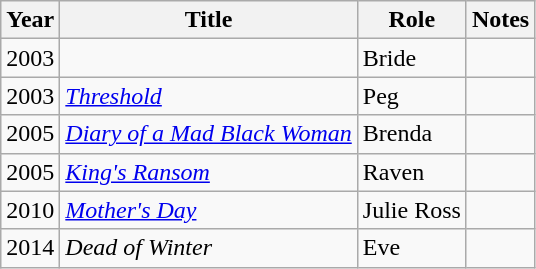<table class="wikitable sortable">
<tr>
<th>Year</th>
<th>Title</th>
<th>Role</th>
<th class="unsortable">Notes</th>
</tr>
<tr>
<td>2003</td>
<td><em></em></td>
<td>Bride</td>
<td></td>
</tr>
<tr>
<td>2003</td>
<td><em><a href='#'>Threshold</a></em></td>
<td>Peg</td>
<td></td>
</tr>
<tr>
<td>2005</td>
<td><em><a href='#'>Diary of a Mad Black Woman</a></em></td>
<td>Brenda</td>
<td></td>
</tr>
<tr>
<td>2005</td>
<td><em><a href='#'>King's Ransom</a></em></td>
<td>Raven</td>
<td></td>
</tr>
<tr>
<td>2010</td>
<td><em><a href='#'>Mother's Day</a></em></td>
<td>Julie Ross</td>
<td></td>
</tr>
<tr>
<td>2014</td>
<td><em>Dead of Winter</em></td>
<td>Eve</td>
<td></td>
</tr>
</table>
